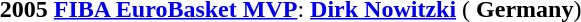<table width=95%>
<tr align=center>
<td><strong>2005 <a href='#'>FIBA EuroBasket MVP</a></strong>: <strong><a href='#'>Dirk Nowitzki</a></strong> ( <strong>Germany</strong>)</td>
</tr>
</table>
